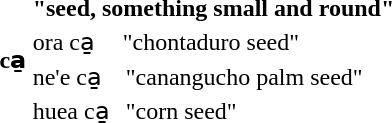<table>
<tr>
<th rowspan="4">ca̱</th>
<th colspan="4">"seed, something small and round"</th>
</tr>
<tr>
<td>ora ca̱</td>
<td colspan="3">"chontaduro seed"</td>
</tr>
<tr>
<td colspan="2">ne'e ca̱</td>
<td colspan="2">"canangucho palm seed"</td>
</tr>
<tr>
<td colspan="2">huea ca̱</td>
<td colspan="2">"corn seed"</td>
</tr>
</table>
